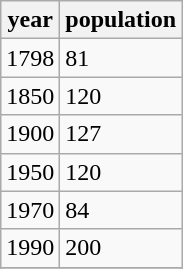<table class="wikitable">
<tr>
<th>year</th>
<th>population</th>
</tr>
<tr>
<td>1798</td>
<td>81</td>
</tr>
<tr>
<td>1850</td>
<td>120</td>
</tr>
<tr>
<td>1900</td>
<td>127</td>
</tr>
<tr>
<td>1950</td>
<td>120</td>
</tr>
<tr>
<td>1970</td>
<td>84</td>
</tr>
<tr>
<td>1990</td>
<td>200</td>
</tr>
<tr>
</tr>
</table>
